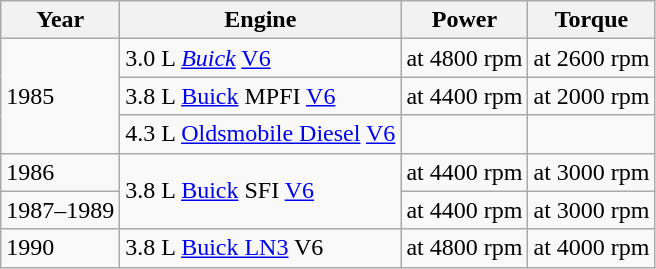<table class=wikitable>
<tr>
<th>Year</th>
<th>Engine</th>
<th>Power</th>
<th>Torque</th>
</tr>
<tr>
<td rowspan="3">1985</td>
<td>3.0 L <em><a href='#'>Buick</a></em> <a href='#'>V6</a></td>
<td> at 4800 rpm</td>
<td> at 2600 rpm</td>
</tr>
<tr>
<td>3.8 L <a href='#'>Buick</a> MPFI <a href='#'>V6</a></td>
<td> at 4400 rpm</td>
<td> at 2000 rpm</td>
</tr>
<tr>
<td>4.3 L <a href='#'>Oldsmobile Diesel</a> <a href='#'>V6</a></td>
<td></td>
<td></td>
</tr>
<tr>
<td>1986</td>
<td rowspan=2>3.8 L <a href='#'>Buick</a> SFI <a href='#'>V6</a></td>
<td> at 4400 rpm</td>
<td> at 3000 rpm</td>
</tr>
<tr>
<td>1987–1989</td>
<td> at 4400 rpm</td>
<td> at 3000 rpm</td>
</tr>
<tr>
<td>1990</td>
<td>3.8 L <a href='#'>Buick LN3</a> V6</td>
<td> at 4800 rpm</td>
<td> at 4000 rpm</td>
</tr>
</table>
